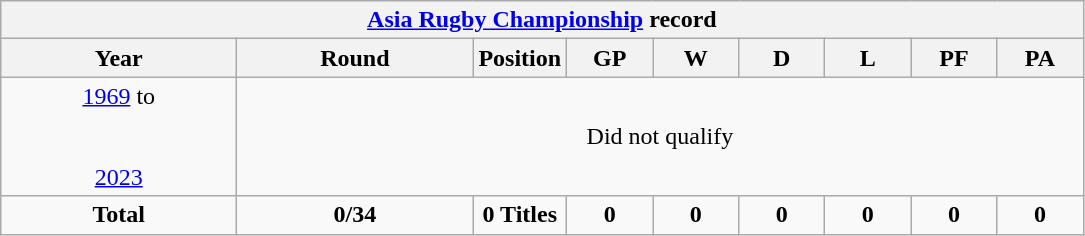<table class="wikitable" style="text-align: center;">
<tr>
<th colspan=9><a href='#'>Asia Rugby Championship</a> record</th>
</tr>
<tr>
<th width=150>Year</th>
<th width=150>Round</th>
<th width=50>Position</th>
<th width=50>GP</th>
<th width=50>W</th>
<th width=50>D</th>
<th width=50>L</th>
<th width=50>PF</th>
<th width=50>PA</th>
</tr>
<tr>
<td> <a href='#'>1969</a> to<br> <br><br> <a href='#'>2023</a></td>
<td colspan=9>Did not qualify</td>
</tr>
<tr>
<td><strong>Total</strong></td>
<td><strong>0/34</strong></td>
<td><strong>0 Titles</strong></td>
<td><strong>0</strong></td>
<td><strong>0</strong></td>
<td><strong>0</strong></td>
<td><strong>0</strong></td>
<td><strong>0</strong></td>
<td><strong>0</strong></td>
</tr>
</table>
